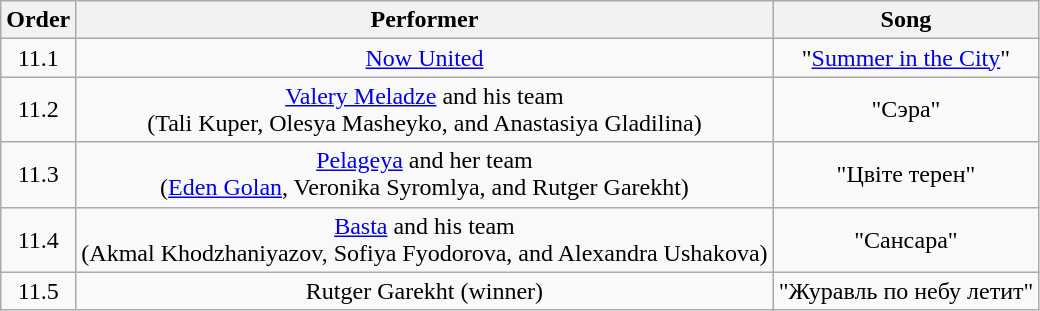<table class="wikitable" style="text-align:center;">
<tr>
<th>Order</th>
<th>Performer</th>
<th>Song</th>
</tr>
<tr>
<td>11.1</td>
<td><a href='#'>Now United</a></td>
<td>"<a href='#'>Summer in the City</a>"</td>
</tr>
<tr>
<td>11.2</td>
<td><a href='#'>Valery Meladze</a> and his team <br> (Tali Kuper, Olesya Masheyko, and Anastasiya Gladilina)</td>
<td>"Сэра"</td>
</tr>
<tr>
<td>11.3</td>
<td><a href='#'>Pelageya</a> and her team <br> (<a href='#'>Eden Golan</a>, Veronika Syromlya, and Rutger Garekht)</td>
<td>"Цвiте терен"</td>
</tr>
<tr>
<td>11.4</td>
<td><a href='#'>Basta</a> and his team <br> (Akmal Khodzhaniyazov, Sofiya Fyodorova, and Alexandra Ushakova)</td>
<td>"Сансара"</td>
</tr>
<tr>
<td>11.5</td>
<td>Rutger Garekht (winner)</td>
<td>"Журавль по небу летит"</td>
</tr>
</table>
